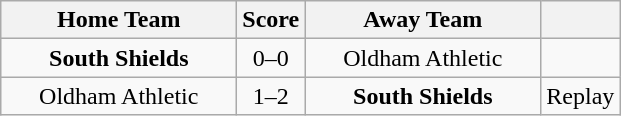<table class="wikitable" style="text-align:center">
<tr>
<th width=150>Home Team</th>
<th width=20>Score</th>
<th width=150>Away Team</th>
<th></th>
</tr>
<tr>
<td><strong>South Shields</strong></td>
<td>0–0</td>
<td>Oldham Athletic</td>
</tr>
<tr>
<td>Oldham Athletic</td>
<td>1–2</td>
<td><strong>South Shields</strong></td>
<td>Replay</td>
</tr>
</table>
